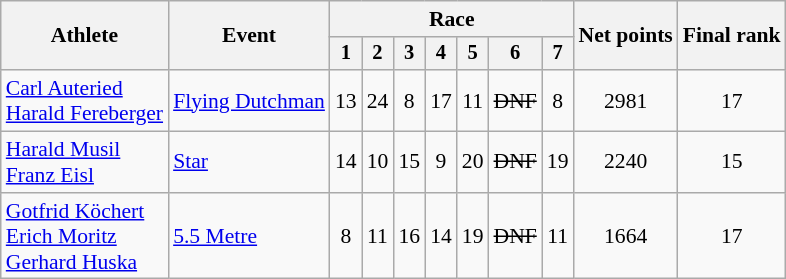<table class="wikitable" style="font-size:90%">
<tr>
<th rowspan="2">Athlete</th>
<th rowspan="2">Event</th>
<th colspan=7>Race</th>
<th rowspan=2>Net points</th>
<th rowspan=2>Final rank</th>
</tr>
<tr style="font-size:95%">
<th>1</th>
<th>2</th>
<th>3</th>
<th>4</th>
<th>5</th>
<th>6</th>
<th>7</th>
</tr>
<tr align=center>
<td align=left><a href='#'>Carl Auteried</a><br><a href='#'>Harald Fereberger</a></td>
<td align=left><a href='#'>Flying Dutchman</a></td>
<td>13</td>
<td>24</td>
<td>8</td>
<td>17</td>
<td>11</td>
<td><s>DNF</s></td>
<td>8</td>
<td>2981</td>
<td>17</td>
</tr>
<tr align=center>
<td align=left><a href='#'>Harald Musil</a><br><a href='#'>Franz Eisl</a></td>
<td align=left><a href='#'>Star</a></td>
<td>14</td>
<td>10</td>
<td>15</td>
<td>9</td>
<td>20</td>
<td><s>DNF</s></td>
<td>19</td>
<td>2240</td>
<td>15</td>
</tr>
<tr align=center>
<td align=left><a href='#'>Gotfrid Köchert</a><br><a href='#'>Erich Moritz</a><br><a href='#'>Gerhard Huska</a></td>
<td align=left><a href='#'>5.5 Metre</a></td>
<td>8</td>
<td>11</td>
<td>16</td>
<td>14</td>
<td>19</td>
<td><s>DNF</s></td>
<td>11</td>
<td>1664</td>
<td>17</td>
</tr>
</table>
